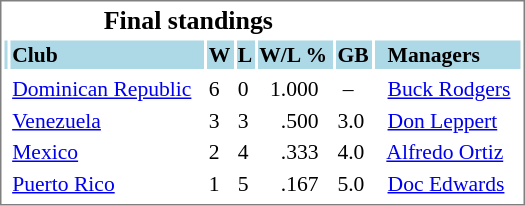<table cellpadding="1" width="350px" style="font-size: 90%; border: 1px solid gray;">
<tr align="center" style="font-size: larger;">
<td colspan=6><strong>Final standings</strong></td>
</tr>
<tr style="background:lightblue;">
<td></td>
<td><strong>Club</strong></td>
<td><strong>W</strong></td>
<td><strong>L</strong></td>
<td><strong>W/L %</strong></td>
<td><strong>GB</strong></td>
<td>  <strong>Managers</strong></td>
</tr>
<tr align="center" style="vertical-align: middle;" style="background:lightblue;">
</tr>
<tr>
<td></td>
<td><a href='#'>Dominican Republic</a></td>
<td>6</td>
<td>0</td>
<td>  1.000</td>
<td> –</td>
<td>  <a href='#'>Buck Rodgers</a></td>
</tr>
<tr>
<td></td>
<td><a href='#'>Venezuela</a></td>
<td>3</td>
<td>3</td>
<td>    .500</td>
<td>3.0</td>
<td>  <a href='#'>Don Leppert</a></td>
</tr>
<tr>
<td></td>
<td><a href='#'>Mexico</a></td>
<td>2</td>
<td>4</td>
<td>    .333</td>
<td>4.0</td>
<td>  <a href='#'>Alfredo Ortiz</a></td>
</tr>
<tr>
<td></td>
<td><a href='#'>Puerto Rico</a></td>
<td>1</td>
<td>5</td>
<td>    .167</td>
<td>5.0</td>
<td>  <a href='#'>Doc Edwards</a></td>
</tr>
<tr>
</tr>
</table>
